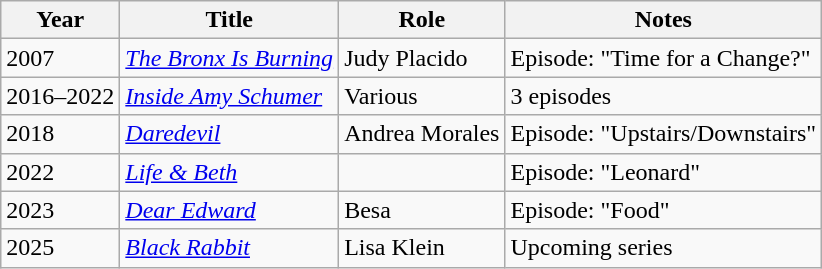<table class="wikitable sortable">
<tr>
<th>Year</th>
<th>Title</th>
<th>Role</th>
<th class="unsortable">Notes</th>
</tr>
<tr>
<td>2007</td>
<td><em><a href='#'>The Bronx Is Burning</a></em></td>
<td>Judy Placido</td>
<td>Episode: "Time for a Change?"</td>
</tr>
<tr>
<td>2016–2022</td>
<td><em><a href='#'>Inside Amy Schumer</a></em></td>
<td>Various</td>
<td>3 episodes</td>
</tr>
<tr>
<td>2018</td>
<td><em><a href='#'>Daredevil</a></em></td>
<td>Andrea Morales</td>
<td>Episode: "Upstairs/Downstairs"</td>
</tr>
<tr>
<td>2022</td>
<td><em><a href='#'>Life & Beth</a></em></td>
<td></td>
<td>Episode: "Leonard"</td>
</tr>
<tr>
<td>2023</td>
<td><em><a href='#'>Dear Edward</a></em></td>
<td>Besa</td>
<td>Episode: "Food"</td>
</tr>
<tr>
<td>2025</td>
<td><em><a href='#'>Black Rabbit</a></em></td>
<td>Lisa Klein</td>
<td>Upcoming series</td>
</tr>
</table>
